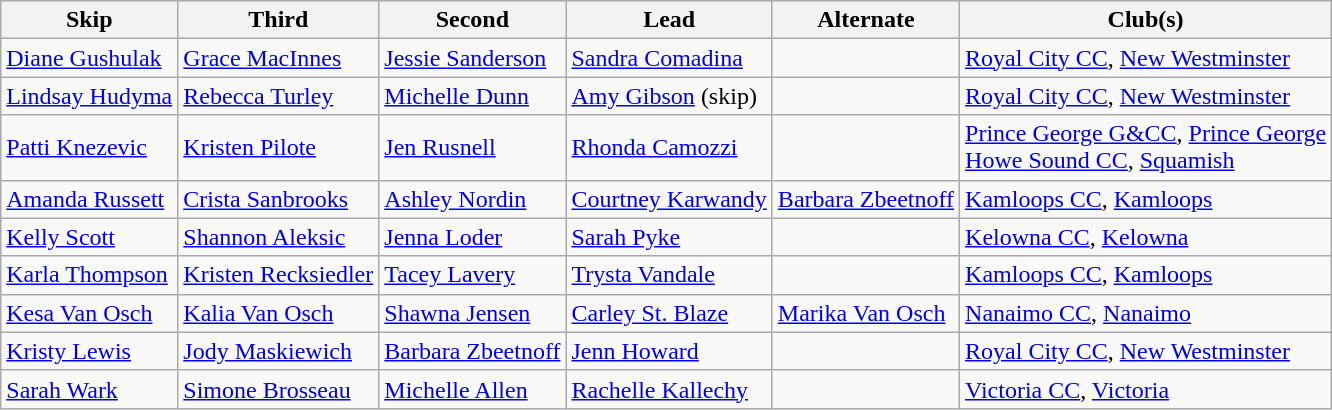<table class="wikitable">
<tr>
<th>Skip</th>
<th>Third</th>
<th>Second</th>
<th>Lead</th>
<th>Alternate</th>
<th>Club(s)</th>
</tr>
<tr>
<td><a href='#'>Diane Gushulak</a></td>
<td><a href='#'>Grace MacInnes</a></td>
<td><a href='#'>Jessie Sanderson</a></td>
<td><a href='#'>Sandra Comadina</a></td>
<td></td>
<td><a href='#'>Royal City CC</a>, <a href='#'>New Westminster</a></td>
</tr>
<tr>
<td><a href='#'>Lindsay Hudyma</a></td>
<td><a href='#'>Rebecca Turley</a></td>
<td><a href='#'>Michelle Dunn</a></td>
<td><a href='#'>Amy Gibson</a> (skip)</td>
<td></td>
<td><a href='#'>Royal City CC</a>, <a href='#'>New Westminster</a></td>
</tr>
<tr>
<td><a href='#'>Patti Knezevic</a></td>
<td><a href='#'>Kristen Pilote</a></td>
<td><a href='#'>Jen Rusnell</a></td>
<td><a href='#'>Rhonda Camozzi</a></td>
<td></td>
<td><a href='#'>Prince George G&CC</a>, <a href='#'>Prince George</a> <br> <a href='#'>Howe Sound CC</a>, <a href='#'>Squamish</a></td>
</tr>
<tr>
<td><a href='#'>Amanda Russett</a></td>
<td><a href='#'>Crista Sanbrooks</a></td>
<td><a href='#'>Ashley Nordin</a></td>
<td><a href='#'>Courtney Karwandy</a></td>
<td><a href='#'>Barbara Zbeetnoff</a></td>
<td><a href='#'>Kamloops CC</a>, <a href='#'>Kamloops</a></td>
</tr>
<tr>
<td><a href='#'>Kelly Scott</a></td>
<td><a href='#'>Shannon Aleksic</a></td>
<td><a href='#'>Jenna Loder</a></td>
<td><a href='#'>Sarah Pyke</a></td>
<td></td>
<td><a href='#'>Kelowna CC</a>, <a href='#'>Kelowna</a></td>
</tr>
<tr>
<td><a href='#'>Karla Thompson</a></td>
<td><a href='#'>Kristen Recksiedler</a></td>
<td><a href='#'>Tacey Lavery</a></td>
<td><a href='#'>Trysta Vandale</a></td>
<td></td>
<td><a href='#'>Kamloops CC</a>, <a href='#'>Kamloops</a></td>
</tr>
<tr>
<td><a href='#'>Kesa Van Osch</a></td>
<td><a href='#'>Kalia Van Osch</a></td>
<td><a href='#'>Shawna Jensen</a></td>
<td><a href='#'>Carley St. Blaze</a></td>
<td><a href='#'>Marika Van Osch</a></td>
<td><a href='#'>Nanaimo CC</a>, <a href='#'>Nanaimo</a></td>
</tr>
<tr>
<td><a href='#'>Kristy Lewis</a></td>
<td><a href='#'>Jody Maskiewich</a></td>
<td><a href='#'>Barbara Zbeetnoff</a></td>
<td><a href='#'>Jenn Howard</a></td>
<td></td>
<td><a href='#'>Royal City CC</a>, <a href='#'>New Westminster</a></td>
</tr>
<tr>
<td><a href='#'>Sarah Wark</a></td>
<td><a href='#'>Simone Brosseau</a></td>
<td><a href='#'>Michelle Allen</a></td>
<td><a href='#'>Rachelle Kallechy</a></td>
<td></td>
<td><a href='#'>Victoria CC</a>, <a href='#'>Victoria</a></td>
</tr>
</table>
